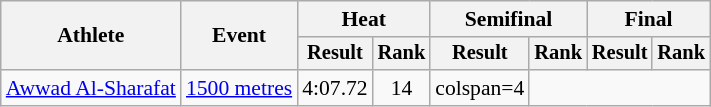<table class="wikitable" style="font-size:90%">
<tr>
<th rowspan="2">Athlete</th>
<th rowspan="2">Event</th>
<th colspan="2">Heat</th>
<th colspan="2">Semifinal</th>
<th colspan="2">Final</th>
</tr>
<tr style="font-size:95%">
<th>Result</th>
<th>Rank</th>
<th>Result</th>
<th>Rank</th>
<th>Result</th>
<th>Rank</th>
</tr>
<tr style=text-align:center>
<td style=text-align:left><a href='#'>Awwad Al-Sharafat</a></td>
<td style=text-align:left><a href='#'>1500 metres</a></td>
<td>4:07.72</td>
<td>14</td>
<td>colspan=4 </td>
</tr>
</table>
